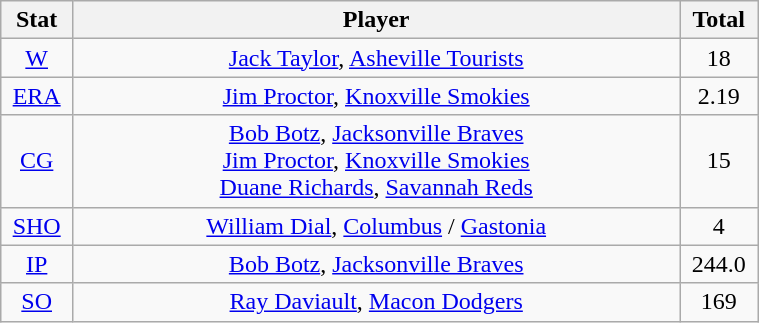<table class="wikitable" width="40%" style="text-align:center;">
<tr>
<th width="5%">Stat</th>
<th width="60%">Player</th>
<th width="5%">Total</th>
</tr>
<tr>
<td><a href='#'>W</a></td>
<td><a href='#'>Jack Taylor</a>, <a href='#'>Asheville Tourists</a></td>
<td>18</td>
</tr>
<tr>
<td><a href='#'>ERA</a></td>
<td><a href='#'>Jim Proctor</a>, <a href='#'>Knoxville Smokies</a></td>
<td>2.19</td>
</tr>
<tr>
<td><a href='#'>CG</a></td>
<td><a href='#'>Bob Botz</a>, <a href='#'>Jacksonville Braves</a> <br> <a href='#'>Jim Proctor</a>, <a href='#'>Knoxville Smokies</a> <br> <a href='#'>Duane Richards</a>, <a href='#'>Savannah Reds</a></td>
<td>15</td>
</tr>
<tr>
<td><a href='#'>SHO</a></td>
<td><a href='#'>William Dial</a>, <a href='#'>Columbus</a> / <a href='#'>Gastonia</a></td>
<td>4</td>
</tr>
<tr>
<td><a href='#'>IP</a></td>
<td><a href='#'>Bob Botz</a>, <a href='#'>Jacksonville Braves</a></td>
<td>244.0</td>
</tr>
<tr>
<td><a href='#'>SO</a></td>
<td><a href='#'>Ray Daviault</a>, <a href='#'>Macon Dodgers</a></td>
<td>169</td>
</tr>
</table>
